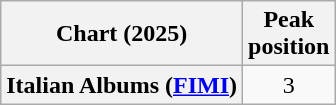<table class="wikitable plainrowheaders" style="text-align:center">
<tr>
<th scope="col">Chart (2025)</th>
<th scope="col">Peak<br>position</th>
</tr>
<tr>
<th scope="row">Italian Albums (<a href='#'>FIMI</a>)</th>
<td>3</td>
</tr>
</table>
